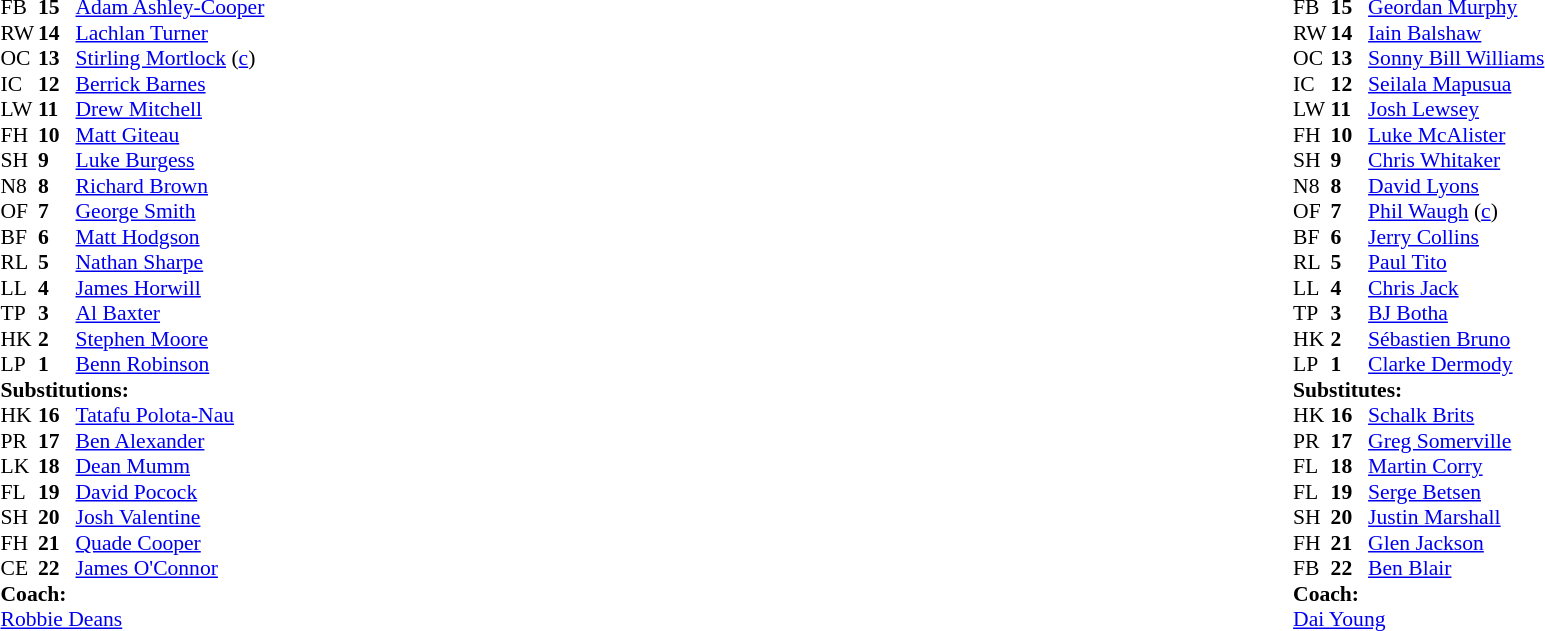<table width="100%">
<tr>
<td valign="top" width="50%"><br><table style="font-size: 90%" cellspacing="0" cellpadding="0">
<tr>
<th width="25"></th>
<th width="25"></th>
</tr>
<tr>
<td>FB</td>
<td><strong>15</strong></td>
<td><a href='#'>Adam Ashley-Cooper</a></td>
</tr>
<tr>
<td>RW</td>
<td><strong>14</strong></td>
<td><a href='#'>Lachlan Turner</a></td>
</tr>
<tr>
<td>OC</td>
<td><strong>13</strong></td>
<td><a href='#'>Stirling Mortlock</a> (<a href='#'>c</a>)</td>
</tr>
<tr>
<td>IC</td>
<td><strong>12</strong></td>
<td><a href='#'>Berrick Barnes</a></td>
</tr>
<tr>
<td>LW</td>
<td><strong>11</strong></td>
<td><a href='#'>Drew Mitchell</a></td>
</tr>
<tr>
<td>FH</td>
<td><strong>10</strong></td>
<td><a href='#'>Matt Giteau</a></td>
</tr>
<tr>
<td>SH</td>
<td><strong>9</strong></td>
<td><a href='#'>Luke Burgess</a></td>
</tr>
<tr>
<td>N8</td>
<td><strong>8</strong></td>
<td><a href='#'>Richard Brown</a></td>
</tr>
<tr>
<td>OF</td>
<td><strong>7</strong></td>
<td><a href='#'>George Smith</a></td>
</tr>
<tr>
<td>BF</td>
<td><strong>6</strong></td>
<td><a href='#'>Matt Hodgson</a></td>
</tr>
<tr>
<td>RL</td>
<td><strong>5</strong></td>
<td><a href='#'>Nathan Sharpe</a></td>
</tr>
<tr>
<td>LL</td>
<td><strong>4</strong></td>
<td><a href='#'>James Horwill</a></td>
</tr>
<tr>
<td>TP</td>
<td><strong>3</strong></td>
<td><a href='#'>Al Baxter</a></td>
</tr>
<tr>
<td>HK</td>
<td><strong>2</strong></td>
<td><a href='#'>Stephen Moore</a></td>
</tr>
<tr>
<td>LP</td>
<td><strong>1</strong></td>
<td><a href='#'>Benn Robinson</a></td>
</tr>
<tr>
<td colspan=3><strong>Substitutions:</strong></td>
</tr>
<tr>
<td>HK</td>
<td><strong>16</strong></td>
<td><a href='#'>Tatafu Polota-Nau</a></td>
</tr>
<tr>
<td>PR</td>
<td><strong>17</strong></td>
<td><a href='#'>Ben Alexander</a></td>
</tr>
<tr>
<td>LK</td>
<td><strong>18</strong></td>
<td><a href='#'>Dean Mumm</a></td>
</tr>
<tr>
<td>FL</td>
<td><strong>19</strong></td>
<td><a href='#'>David Pocock</a></td>
</tr>
<tr>
<td>SH</td>
<td><strong>20</strong></td>
<td><a href='#'>Josh Valentine</a></td>
</tr>
<tr>
<td>FH</td>
<td><strong>21</strong></td>
<td><a href='#'>Quade Cooper</a></td>
</tr>
<tr>
<td>CE</td>
<td><strong>22</strong></td>
<td><a href='#'>James O'Connor</a></td>
</tr>
<tr>
<td colspan="3"><strong>Coach:</strong></td>
</tr>
<tr>
<td colspan="4"> <a href='#'>Robbie Deans</a></td>
</tr>
</table>
</td>
<td valign="top"></td>
<td valign="top" width="50%"><br><table style="font-size: 90%" cellspacing="0" cellpadding="0" align="center">
<tr>
<th width="25"></th>
<th width="25"></th>
</tr>
<tr>
<td>FB</td>
<td><strong>15</strong></td>
<td> <a href='#'>Geordan Murphy</a></td>
</tr>
<tr>
<td>RW</td>
<td><strong>14</strong></td>
<td> <a href='#'>Iain Balshaw</a></td>
</tr>
<tr>
<td>OC</td>
<td><strong>13</strong></td>
<td> <a href='#'>Sonny Bill Williams</a></td>
</tr>
<tr>
<td>IC</td>
<td><strong>12</strong></td>
<td> <a href='#'>Seilala Mapusua</a></td>
</tr>
<tr>
<td>LW</td>
<td><strong>11</strong></td>
<td> <a href='#'>Josh Lewsey</a></td>
</tr>
<tr>
<td>FH</td>
<td><strong>10</strong></td>
<td> <a href='#'>Luke McAlister</a></td>
</tr>
<tr>
<td>SH</td>
<td><strong>9</strong></td>
<td> <a href='#'>Chris Whitaker</a></td>
</tr>
<tr>
<td>N8</td>
<td><strong>8</strong></td>
<td> <a href='#'>David Lyons</a></td>
</tr>
<tr>
<td>OF</td>
<td><strong>7</strong></td>
<td> <a href='#'>Phil Waugh</a> (<a href='#'>c</a>)</td>
</tr>
<tr>
<td>BF</td>
<td><strong>6</strong></td>
<td> <a href='#'>Jerry Collins</a></td>
</tr>
<tr>
<td>RL</td>
<td><strong>5</strong></td>
<td> <a href='#'>Paul Tito</a></td>
</tr>
<tr>
<td>LL</td>
<td><strong>4</strong></td>
<td> <a href='#'>Chris Jack</a></td>
</tr>
<tr>
<td>TP</td>
<td><strong>3</strong></td>
<td> <a href='#'>BJ Botha</a></td>
</tr>
<tr>
<td>HK</td>
<td><strong>2</strong></td>
<td> <a href='#'>Sébastien Bruno</a></td>
</tr>
<tr>
<td>LP</td>
<td><strong>1</strong></td>
<td> <a href='#'>Clarke Dermody</a></td>
</tr>
<tr>
<td colspan=3><strong>Substitutes:</strong></td>
</tr>
<tr>
<td>HK</td>
<td><strong>16</strong></td>
<td> <a href='#'>Schalk Brits</a></td>
</tr>
<tr>
<td>PR</td>
<td><strong>17</strong></td>
<td> <a href='#'>Greg Somerville</a></td>
</tr>
<tr>
<td>FL</td>
<td><strong>18</strong></td>
<td> <a href='#'>Martin Corry</a></td>
</tr>
<tr>
<td>FL</td>
<td><strong>19</strong></td>
<td> <a href='#'>Serge Betsen</a></td>
</tr>
<tr>
<td>SH</td>
<td><strong>20</strong></td>
<td> <a href='#'>Justin Marshall</a></td>
</tr>
<tr>
<td>FH</td>
<td><strong>21</strong></td>
<td> <a href='#'>Glen Jackson</a></td>
</tr>
<tr>
<td>FB</td>
<td><strong>22</strong></td>
<td> <a href='#'>Ben Blair</a></td>
</tr>
<tr>
<td colspan="3"><strong>Coach:</strong></td>
</tr>
<tr>
<td colspan="4"> <a href='#'>Dai Young</a></td>
</tr>
</table>
</td>
</tr>
</table>
